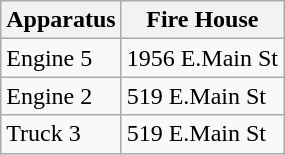<table class="wikitable">
<tr>
<th>Apparatus</th>
<th>Fire House</th>
</tr>
<tr>
<td>Engine 5</td>
<td>1956 E.Main St</td>
</tr>
<tr>
<td>Engine 2</td>
<td>519 E.Main St</td>
</tr>
<tr>
<td>Truck 3</td>
<td>519 E.Main St</td>
</tr>
</table>
